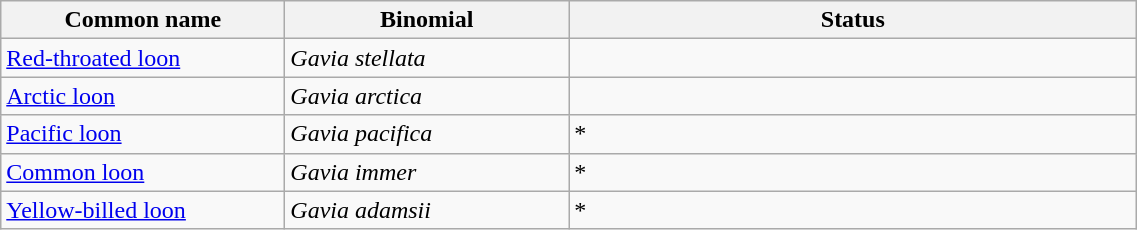<table width=60% class="wikitable">
<tr>
<th width=15%>Common name</th>
<th width=15%>Binomial</th>
<th width=30%>Status</th>
</tr>
<tr>
<td><a href='#'>Red-throated loon</a></td>
<td><em>Gavia stellata</em></td>
<td></td>
</tr>
<tr>
<td><a href='#'>Arctic loon</a></td>
<td><em>Gavia arctica</em></td>
<td></td>
</tr>
<tr>
<td><a href='#'>Pacific loon</a></td>
<td><em>Gavia pacifica</em></td>
<td>*</td>
</tr>
<tr>
<td><a href='#'>Common loon</a></td>
<td><em>Gavia immer</em></td>
<td>*</td>
</tr>
<tr>
<td><a href='#'>Yellow-billed loon</a></td>
<td><em>Gavia adamsii</em></td>
<td>*</td>
</tr>
</table>
